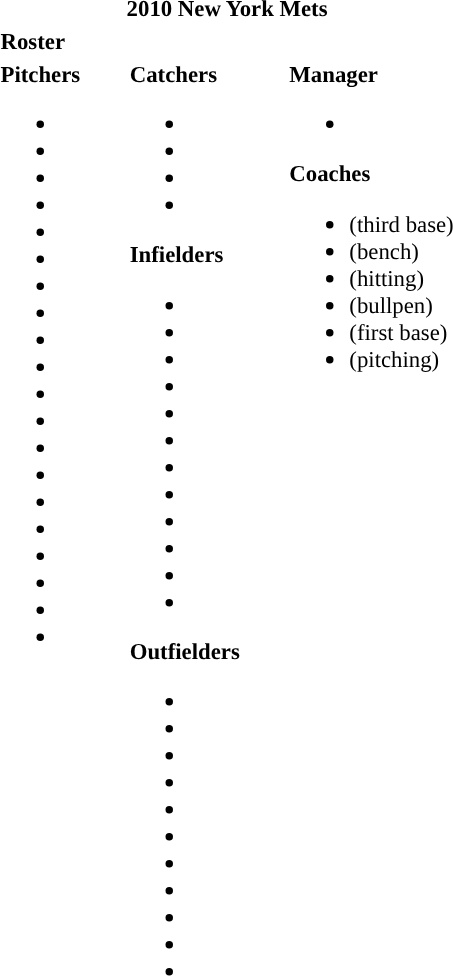<table class="toccolours" style="font-size: 95%;">
<tr>
<th colspan="10">2010 New York Mets</th>
</tr>
<tr>
<td colspan="10"><strong>Roster</strong></td>
</tr>
<tr>
<td valign="top"><strong>Pitchers</strong><br><ul><li></li><li></li><li></li><li></li><li></li><li></li><li></li><li></li><li></li><li></li><li></li><li></li><li></li><li></li><li></li><li></li><li></li><li></li><li></li><li></li></ul></td>
<td width="25px"></td>
<td valign="top"><strong>Catchers</strong><br><ul><li></li><li></li><li></li><li></li></ul><strong>Infielders</strong><ul><li></li><li></li><li></li><li></li><li></li><li></li><li></li><li></li><li></li><li></li><li></li><li></li></ul><strong>Outfielders</strong><ul><li></li><li></li><li></li><li></li><li></li><li></li><li></li><li></li><li></li><li></li><li></li></ul></td>
<td width="25px"></td>
<td valign="top"><strong>Manager</strong><br><ul><li></li></ul><strong>Coaches</strong><ul><li> (third base)</li><li> (bench)</li><li> (hitting)</li><li> (bullpen)</li><li> (first base)</li><li> (pitching)</li></ul></td>
</tr>
</table>
